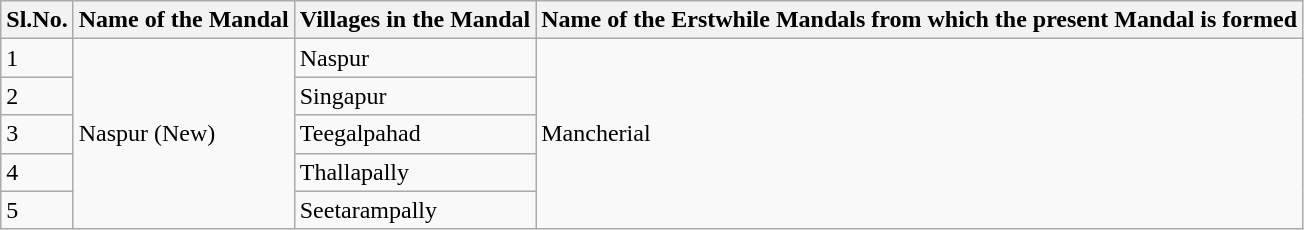<table class="wikitable">
<tr>
<th>Sl.No.</th>
<th>Name of the Mandal</th>
<th>Villages in the Mandal</th>
<th>Name of the Erstwhile Mandals from which the present Mandal is formed</th>
</tr>
<tr>
<td>1</td>
<td rowspan="5">Naspur (New)</td>
<td>Naspur</td>
<td rowspan="5">Mancherial</td>
</tr>
<tr>
<td>2</td>
<td>Singapur</td>
</tr>
<tr>
<td>3</td>
<td>Teegalpahad</td>
</tr>
<tr>
<td>4</td>
<td>Thallapally</td>
</tr>
<tr>
<td>5</td>
<td>Seetarampally</td>
</tr>
</table>
